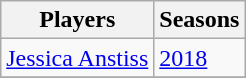<table class="wikitable collapsible">
<tr>
<th>Players</th>
<th>Seasons</th>
</tr>
<tr>
<td><a href='#'>Jessica Anstiss</a></td>
<td><a href='#'>2018</a></td>
</tr>
<tr>
</tr>
</table>
